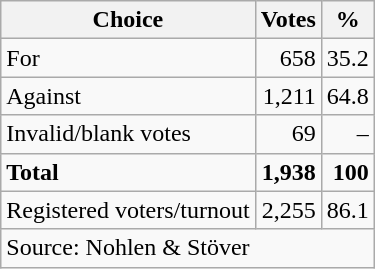<table class=wikitable style=text-align:right>
<tr>
<th>Choice</th>
<th>Votes</th>
<th>%</th>
</tr>
<tr>
<td align=left>For</td>
<td>658</td>
<td>35.2</td>
</tr>
<tr>
<td align=left>Against</td>
<td>1,211</td>
<td>64.8</td>
</tr>
<tr>
<td align=left>Invalid/blank votes</td>
<td>69</td>
<td>–</td>
</tr>
<tr>
<td align=left><strong>Total</strong></td>
<td><strong>1,938</strong></td>
<td><strong>100</strong></td>
</tr>
<tr>
<td align=left>Registered voters/turnout</td>
<td>2,255</td>
<td>86.1</td>
</tr>
<tr>
<td align=left colspan=3>Source: Nohlen & Stöver</td>
</tr>
</table>
